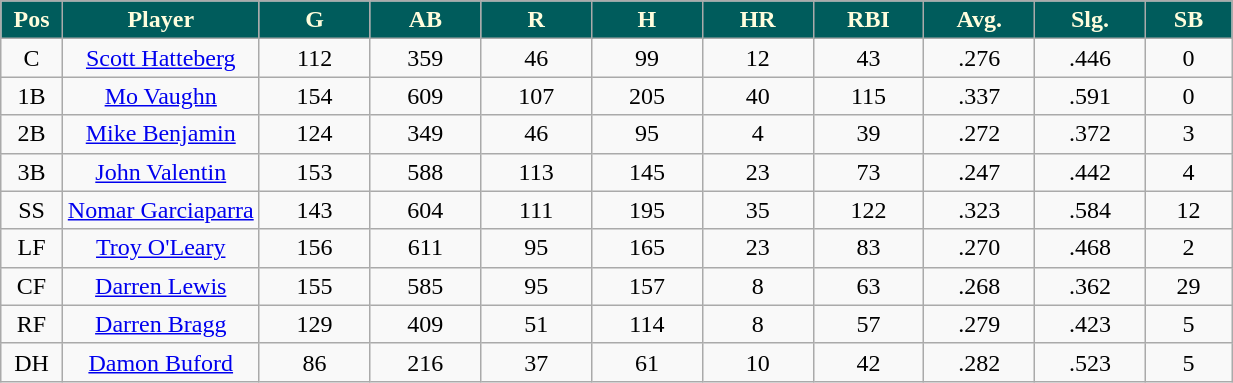<table class="wikitable sortable">
<tr>
<th style=" background:#005c5c; color:#FFFDDD;" width="5%">Pos</th>
<th style=" background:#005c5c; color:#FFFDDD;" width="16%">Player</th>
<th style=" background:#005c5c; color:#FFFDDD;" width="9%">G</th>
<th style=" background:#005c5c; color:#FFFDDD;" width="9%">AB</th>
<th style=" background:#005c5c; color:#FFFDDD;" width="9%">R</th>
<th style=" background:#005c5c; color:#FFFDDD;" width="9%">H</th>
<th style=" background:#005c5c; color:#FFFDDD;" width="9%">HR</th>
<th style=" background:#005c5c; color:#FFFDDD;" width="9%">RBI</th>
<th style=" background:#005c5c; color:#FFFDDD;" width="9%">Avg.</th>
<th style=" background:#005c5c; color:#FFFDDD;" width="9%">Slg.</th>
<th style=" background:#005c5c; color:#FFFDDD;" width="9%">SB</th>
</tr>
<tr align="center">
<td>C</td>
<td><a href='#'>Scott Hatteberg</a></td>
<td>112</td>
<td>359</td>
<td>46</td>
<td>99</td>
<td>12</td>
<td>43</td>
<td>.276</td>
<td>.446</td>
<td>0</td>
</tr>
<tr align="center">
<td>1B</td>
<td><a href='#'>Mo Vaughn</a></td>
<td>154</td>
<td>609</td>
<td>107</td>
<td>205</td>
<td>40</td>
<td>115</td>
<td>.337</td>
<td>.591</td>
<td>0</td>
</tr>
<tr align="center">
<td>2B</td>
<td><a href='#'>Mike Benjamin</a></td>
<td>124</td>
<td>349</td>
<td>46</td>
<td>95</td>
<td>4</td>
<td>39</td>
<td>.272</td>
<td>.372</td>
<td>3</td>
</tr>
<tr align="center">
<td>3B</td>
<td><a href='#'>John Valentin</a></td>
<td>153</td>
<td>588</td>
<td>113</td>
<td>145</td>
<td>23</td>
<td>73</td>
<td>.247</td>
<td>.442</td>
<td>4</td>
</tr>
<tr align="center">
<td>SS</td>
<td><a href='#'>Nomar Garciaparra</a></td>
<td>143</td>
<td>604</td>
<td>111</td>
<td>195</td>
<td>35</td>
<td>122</td>
<td>.323</td>
<td>.584</td>
<td>12</td>
</tr>
<tr align="center">
<td>LF</td>
<td><a href='#'>Troy O'Leary</a></td>
<td>156</td>
<td>611</td>
<td>95</td>
<td>165</td>
<td>23</td>
<td>83</td>
<td>.270</td>
<td>.468</td>
<td>2</td>
</tr>
<tr align="center">
<td>CF</td>
<td><a href='#'>Darren Lewis</a></td>
<td>155</td>
<td>585</td>
<td>95</td>
<td>157</td>
<td>8</td>
<td>63</td>
<td>.268</td>
<td>.362</td>
<td>29</td>
</tr>
<tr align="center">
<td>RF</td>
<td><a href='#'>Darren Bragg</a></td>
<td>129</td>
<td>409</td>
<td>51</td>
<td>114</td>
<td>8</td>
<td>57</td>
<td>.279</td>
<td>.423</td>
<td>5</td>
</tr>
<tr align="center">
<td>DH</td>
<td><a href='#'>Damon Buford</a></td>
<td>86</td>
<td>216</td>
<td>37</td>
<td>61</td>
<td>10</td>
<td>42</td>
<td>.282</td>
<td>.523</td>
<td>5</td>
</tr>
</table>
